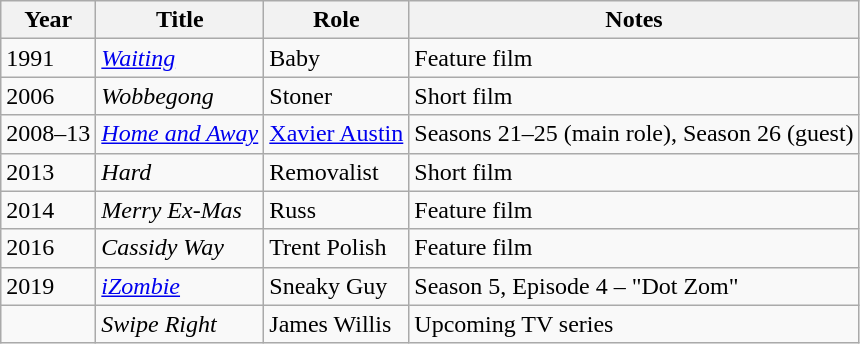<table class="wikitable">
<tr>
<th>Year</th>
<th>Title</th>
<th>Role</th>
<th>Notes</th>
</tr>
<tr>
<td>1991</td>
<td><em><a href='#'>Waiting</a></em></td>
<td>Baby</td>
<td>Feature film</td>
</tr>
<tr>
<td>2006</td>
<td><em>Wobbegong</em></td>
<td>Stoner</td>
<td>Short film</td>
</tr>
<tr>
<td>2008–13</td>
<td><em><a href='#'>Home and Away</a></em></td>
<td><a href='#'>Xavier Austin</a></td>
<td>Seasons 21–25 (main role), Season 26 (guest)</td>
</tr>
<tr>
<td>2013</td>
<td><em>Hard</em></td>
<td>Removalist</td>
<td>Short film</td>
</tr>
<tr>
<td>2014</td>
<td><em>Merry Ex-Mas</em></td>
<td>Russ</td>
<td>Feature film</td>
</tr>
<tr>
<td>2016</td>
<td><em>Cassidy Way</em></td>
<td>Trent Polish</td>
<td>Feature film</td>
</tr>
<tr>
<td>2019</td>
<td><em><a href='#'>iZombie</a></em></td>
<td>Sneaky Guy</td>
<td>Season 5, Episode 4 – "Dot Zom"</td>
</tr>
<tr>
<td></td>
<td><em>Swipe Right</em></td>
<td>James Willis</td>
<td>Upcoming TV series</td>
</tr>
</table>
